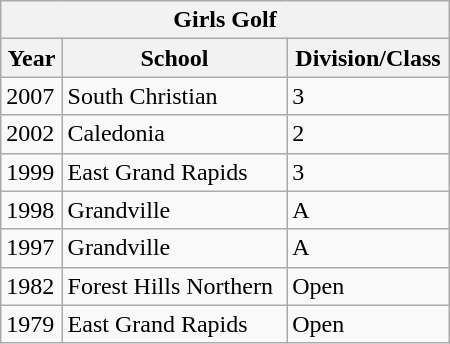<table class="wikitable collapsible collapsed" width="300">
<tr>
<th colspan=3>Girls Golf</th>
</tr>
<tr>
<th scope="col">Year</th>
<th scope="col">School</th>
<th scope="col">Division/Class</th>
</tr>
<tr>
<td>2007</td>
<td>South Christian</td>
<td>3</td>
</tr>
<tr>
<td>2002</td>
<td>Caledonia</td>
<td>2</td>
</tr>
<tr>
<td>1999</td>
<td>East Grand Rapids</td>
<td>3</td>
</tr>
<tr>
<td>1998</td>
<td>Grandville</td>
<td>A</td>
</tr>
<tr>
<td>1997</td>
<td>Grandville</td>
<td>A</td>
</tr>
<tr>
<td>1982</td>
<td>Forest Hills Northern</td>
<td>Open</td>
</tr>
<tr>
<td>1979</td>
<td>East Grand Rapids</td>
<td>Open</td>
</tr>
</table>
